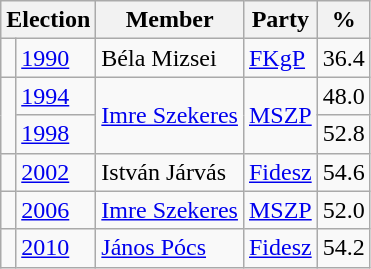<table class=wikitable>
<tr>
<th colspan=2>Election</th>
<th>Member</th>
<th>Party</th>
<th>%</th>
</tr>
<tr>
<td bgcolor=></td>
<td><a href='#'>1990</a></td>
<td>Béla Mizsei</td>
<td><a href='#'>FKgP</a></td>
<td align=right>36.4</td>
</tr>
<tr>
<td rowspan=2 bgcolor=></td>
<td><a href='#'>1994</a></td>
<td rowspan=2><a href='#'>Imre Szekeres</a></td>
<td rowspan=2><a href='#'>MSZP</a></td>
<td align=right>48.0</td>
</tr>
<tr>
<td><a href='#'>1998</a></td>
<td align=right>52.8</td>
</tr>
<tr>
<td bgcolor=></td>
<td><a href='#'>2002</a></td>
<td>István Járvás</td>
<td><a href='#'>Fidesz</a></td>
<td align=right>54.6</td>
</tr>
<tr>
<td bgcolor=></td>
<td><a href='#'>2006</a></td>
<td><a href='#'>Imre Szekeres</a></td>
<td><a href='#'>MSZP</a></td>
<td align=right>52.0</td>
</tr>
<tr>
<td bgcolor=></td>
<td><a href='#'>2010</a></td>
<td><a href='#'>János Pócs</a></td>
<td><a href='#'>Fidesz</a></td>
<td align=right>54.2</td>
</tr>
</table>
